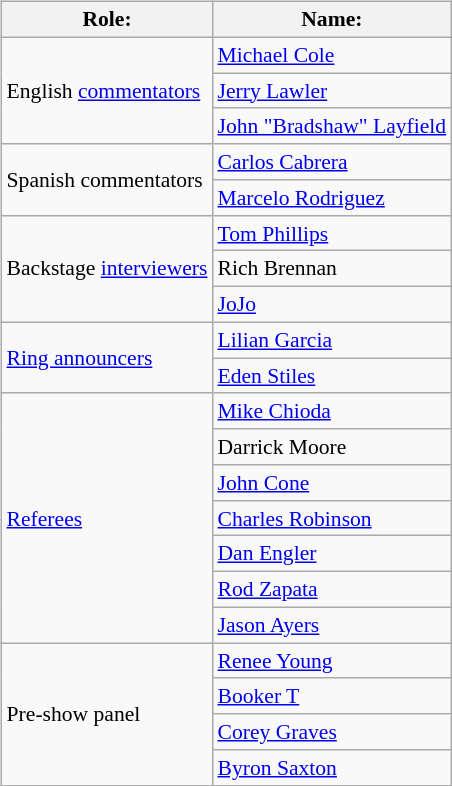<table class=wikitable style="font-size:90%; margin: 0.5em 0 0.5em 1em; float: right; clear: right;">
<tr>
<th>Role:</th>
<th>Name:</th>
</tr>
<tr>
<td rowspan=3>English <a href='#'>commentators</a></td>
<td><a href='#'>Michael Cole</a></td>
</tr>
<tr>
<td><a href='#'>Jerry Lawler</a></td>
</tr>
<tr>
<td><a href='#'>John "Bradshaw" Layfield</a></td>
</tr>
<tr>
<td rowspan=2>Spanish commentators</td>
<td><a href='#'>Carlos Cabrera</a></td>
</tr>
<tr>
<td><a href='#'>Marcelo Rodriguez</a></td>
</tr>
<tr>
<td rowspan=3>Backstage <a href='#'>interviewers</a></td>
<td><a href='#'>Tom Phillips</a> </td>
</tr>
<tr>
<td>Rich Brennan </td>
</tr>
<tr>
<td><a href='#'>JoJo</a></td>
</tr>
<tr>
<td rowspan=2><a href='#'>Ring announcers</a></td>
<td><a href='#'>Lilian Garcia</a></td>
</tr>
<tr>
<td><a href='#'>Eden Stiles</a></td>
</tr>
<tr>
<td rowspan=7><a href='#'>Referees</a></td>
<td><a href='#'>Mike Chioda</a></td>
</tr>
<tr>
<td>Darrick Moore</td>
</tr>
<tr>
<td><a href='#'>John Cone</a></td>
</tr>
<tr>
<td><a href='#'>Charles Robinson</a></td>
</tr>
<tr>
<td><a href='#'>Dan Engler</a></td>
</tr>
<tr>
<td><a href='#'>Rod Zapata</a></td>
</tr>
<tr>
<td><a href='#'>Jason Ayers</a></td>
</tr>
<tr>
<td rowspan=4>Pre-show panel</td>
<td><a href='#'>Renee Young</a></td>
</tr>
<tr>
<td><a href='#'>Booker T</a></td>
</tr>
<tr>
<td><a href='#'>Corey Graves</a></td>
</tr>
<tr>
<td><a href='#'>Byron Saxton</a></td>
</tr>
</table>
